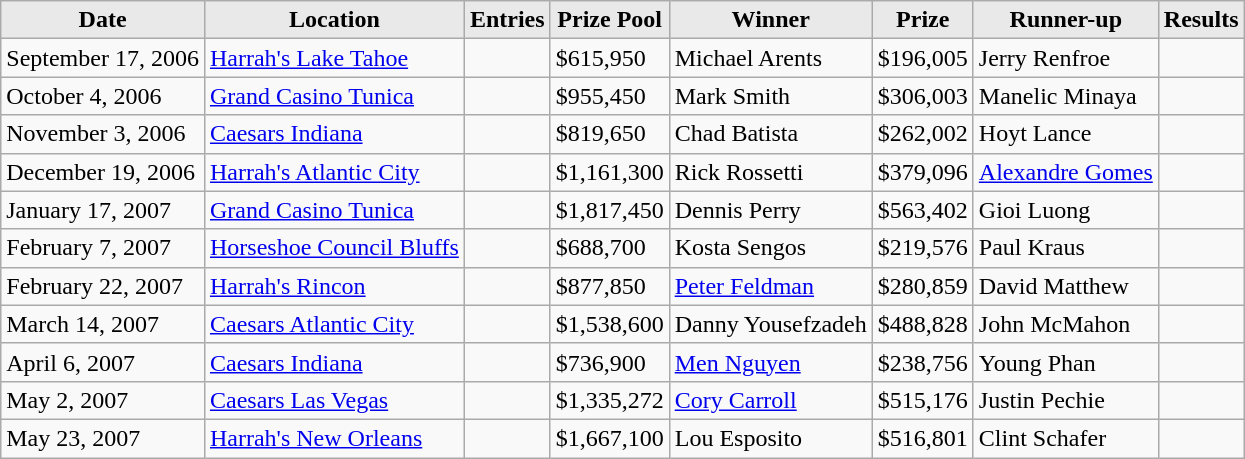<table class="wikitable">
<tr>
<th style="background: #E9E9E9;">Date</th>
<th style="background: #E9E9E9;">Location</th>
<th style="background: #E9E9E9;">Entries</th>
<th style="background: #E9E9E9;">Prize Pool</th>
<th style="background: #E9E9E9;">Winner</th>
<th style="background: #E9E9E9;">Prize</th>
<th style="background: #E9E9E9;">Runner-up</th>
<th style="background: #E9E9E9;">Results</th>
</tr>
<tr>
<td>September 17, 2006</td>
<td><a href='#'>Harrah's Lake Tahoe</a></td>
<td></td>
<td>$615,950</td>
<td> Michael Arents</td>
<td>$196,005</td>
<td> Jerry Renfroe</td>
<td></td>
</tr>
<tr>
<td>October 4, 2006</td>
<td><a href='#'>Grand Casino Tunica</a></td>
<td></td>
<td>$955,450</td>
<td> Mark Smith</td>
<td>$306,003</td>
<td> Manelic Minaya</td>
<td></td>
</tr>
<tr>
<td>November 3, 2006</td>
<td><a href='#'>Caesars Indiana</a></td>
<td></td>
<td>$819,650</td>
<td> Chad Batista</td>
<td>$262,002</td>
<td> Hoyt Lance</td>
<td></td>
</tr>
<tr>
<td>December 19, 2006</td>
<td><a href='#'>Harrah's Atlantic City</a></td>
<td></td>
<td>$1,161,300</td>
<td> Rick Rossetti</td>
<td>$379,096</td>
<td> <a href='#'>Alexandre Gomes</a></td>
<td></td>
</tr>
<tr>
<td>January 17, 2007</td>
<td><a href='#'>Grand Casino Tunica</a></td>
<td></td>
<td>$1,817,450</td>
<td> Dennis Perry</td>
<td>$563,402</td>
<td> Gioi Luong</td>
<td></td>
</tr>
<tr>
<td>February 7, 2007</td>
<td><a href='#'>Horseshoe Council Bluffs</a></td>
<td></td>
<td>$688,700</td>
<td> Kosta Sengos</td>
<td>$219,576</td>
<td> Paul Kraus</td>
<td></td>
</tr>
<tr>
<td>February 22, 2007</td>
<td><a href='#'>Harrah's Rincon</a></td>
<td></td>
<td>$877,850</td>
<td> <a href='#'>Peter Feldman</a></td>
<td>$280,859</td>
<td> David Matthew</td>
<td></td>
</tr>
<tr>
<td>March 14, 2007</td>
<td><a href='#'>Caesars Atlantic City</a></td>
<td></td>
<td>$1,538,600</td>
<td> Danny Yousefzadeh</td>
<td>$488,828</td>
<td> John McMahon</td>
<td></td>
</tr>
<tr>
<td>April 6, 2007</td>
<td><a href='#'>Caesars Indiana</a></td>
<td></td>
<td>$736,900</td>
<td> <a href='#'>Men Nguyen</a></td>
<td>$238,756</td>
<td> Young Phan</td>
<td></td>
</tr>
<tr>
<td>May 2, 2007</td>
<td><a href='#'>Caesars Las Vegas</a></td>
<td></td>
<td>$1,335,272</td>
<td> <a href='#'>Cory Carroll</a></td>
<td>$515,176</td>
<td> Justin Pechie</td>
<td></td>
</tr>
<tr>
<td>May 23, 2007</td>
<td><a href='#'>Harrah's New Orleans</a></td>
<td></td>
<td>$1,667,100</td>
<td> Lou Esposito</td>
<td>$516,801</td>
<td> Clint Schafer</td>
<td></td>
</tr>
</table>
